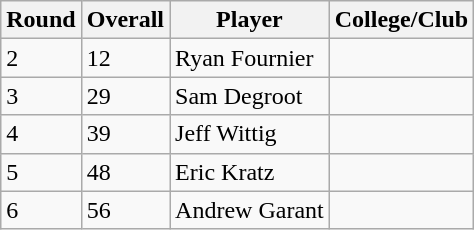<table class="wikitable">
<tr>
<th>Round</th>
<th>Overall</th>
<th>Player</th>
<th>College/Club</th>
</tr>
<tr>
<td>2</td>
<td>12</td>
<td>Ryan Fournier</td>
<td></td>
</tr>
<tr>
<td>3</td>
<td>29</td>
<td>Sam Degroot</td>
<td></td>
</tr>
<tr>
<td>4</td>
<td>39</td>
<td>Jeff Wittig</td>
<td></td>
</tr>
<tr>
<td>5</td>
<td>48</td>
<td>Eric Kratz</td>
<td></td>
</tr>
<tr>
<td>6</td>
<td>56</td>
<td>Andrew Garant</td>
<td></td>
</tr>
</table>
